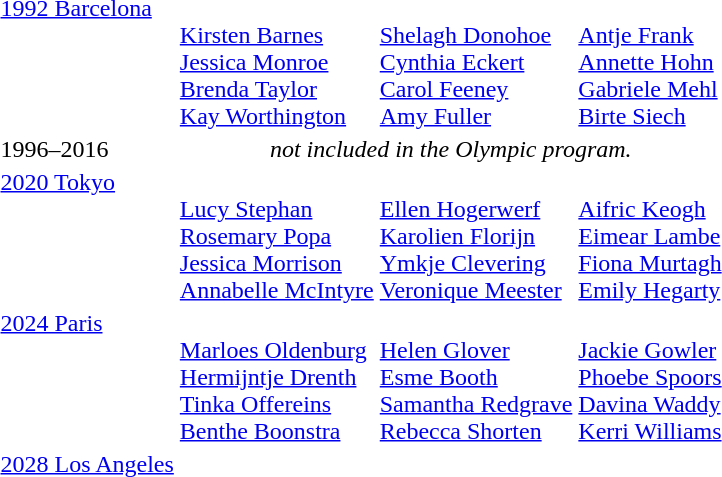<table>
<tr valign="top">
<td><a href='#'>1992 Barcelona</a><br></td>
<td><br><a href='#'>Kirsten Barnes</a><br><a href='#'>Jessica Monroe</a><br><a href='#'>Brenda Taylor</a><br><a href='#'>Kay Worthington</a></td>
<td><br><a href='#'>Shelagh Donohoe</a><br><a href='#'>Cynthia Eckert</a><br><a href='#'>Carol Feeney</a><br><a href='#'>Amy Fuller</a></td>
<td><br><a href='#'>Antje Frank</a><br><a href='#'>Annette Hohn</a><br><a href='#'>Gabriele Mehl</a><br><a href='#'>Birte Siech</a></td>
</tr>
<tr valign="top">
<td>1996–2016</td>
<td colspan=3 align=center><em>not included in the Olympic program.</em></td>
</tr>
<tr valign="top">
<td><a href='#'>2020 Tokyo</a><br></td>
<td><br><a href='#'>Lucy Stephan</a><br><a href='#'>Rosemary Popa</a><br><a href='#'>Jessica Morrison</a><br><a href='#'>Annabelle McIntyre</a></td>
<td><br><a href='#'>Ellen Hogerwerf</a><br><a href='#'>Karolien Florijn</a><br><a href='#'>Ymkje Clevering</a><br><a href='#'>Veronique Meester</a></td>
<td><br><a href='#'>Aifric Keogh</a><br><a href='#'>Eimear Lambe</a><br><a href='#'>Fiona Murtagh</a><br><a href='#'>Emily Hegarty</a></td>
</tr>
<tr valign="top">
<td><a href='#'>2024 Paris</a><br></td>
<td><br><a href='#'>Marloes Oldenburg</a><br><a href='#'>Hermijntje Drenth</a><br><a href='#'>Tinka Offereins</a><br><a href='#'>Benthe Boonstra</a></td>
<td><br><a href='#'>Helen Glover</a><br><a href='#'>Esme Booth</a><br><a href='#'>Samantha Redgrave</a><br><a href='#'>Rebecca Shorten</a></td>
<td><br><a href='#'>Jackie Gowler</a><br><a href='#'>Phoebe Spoors</a><br><a href='#'>Davina Waddy</a><br><a href='#'>Kerri Williams</a></td>
</tr>
<tr>
<td><a href='#'>2028 Los Angeles</a> <br></td>
<td></td>
<td></td>
<td></td>
</tr>
<tr>
</tr>
</table>
